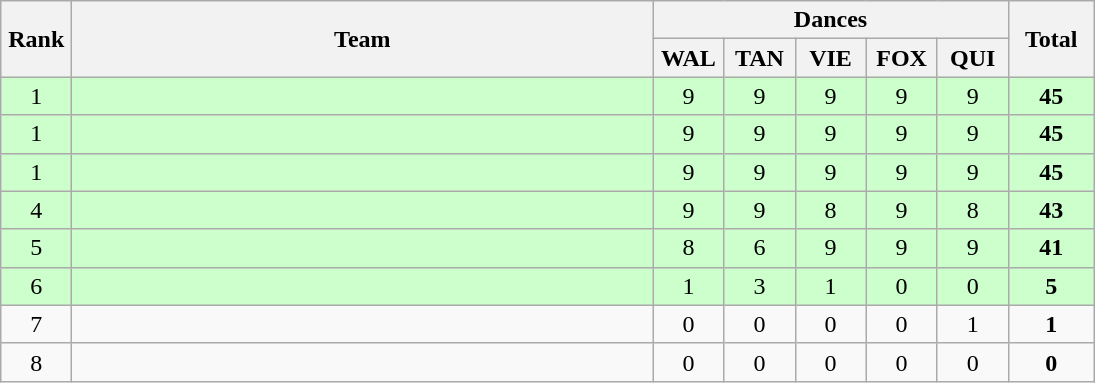<table class=wikitable style="text-align:center">
<tr>
<th rowspan="2" width=40>Rank</th>
<th rowspan="2" width=380>Team</th>
<th colspan="5">Dances</th>
<th rowspan="2" width=50>Total</th>
</tr>
<tr>
<th width=40>WAL</th>
<th width=40>TAN</th>
<th width=40>VIE</th>
<th width=40>FOX</th>
<th width=40>QUI</th>
</tr>
<tr bgcolor="ccffcc">
<td>1</td>
<td align=left></td>
<td>9</td>
<td>9</td>
<td>9</td>
<td>9</td>
<td>9</td>
<td><strong>45</strong></td>
</tr>
<tr bgcolor="ccffcc">
<td>1</td>
<td align=left></td>
<td>9</td>
<td>9</td>
<td>9</td>
<td>9</td>
<td>9</td>
<td><strong>45</strong></td>
</tr>
<tr bgcolor="ccffcc">
<td>1</td>
<td align=left></td>
<td>9</td>
<td>9</td>
<td>9</td>
<td>9</td>
<td>9</td>
<td><strong>45</strong></td>
</tr>
<tr bgcolor="ccffcc">
<td>4</td>
<td align=left></td>
<td>9</td>
<td>9</td>
<td>8</td>
<td>9</td>
<td>8</td>
<td><strong>43</strong></td>
</tr>
<tr bgcolor="ccffcc">
<td>5</td>
<td align=left></td>
<td>8</td>
<td>6</td>
<td>9</td>
<td>9</td>
<td>9</td>
<td><strong>41</strong></td>
</tr>
<tr bgcolor="ccffcc">
<td>6</td>
<td align=left></td>
<td>1</td>
<td>3</td>
<td>1</td>
<td>0</td>
<td>0</td>
<td><strong>5</strong></td>
</tr>
<tr>
<td>7</td>
<td align=left></td>
<td>0</td>
<td>0</td>
<td>0</td>
<td>0</td>
<td>1</td>
<td><strong>1</strong></td>
</tr>
<tr>
<td>8</td>
<td align=left></td>
<td>0</td>
<td>0</td>
<td>0</td>
<td>0</td>
<td>0</td>
<td><strong>0</strong></td>
</tr>
</table>
